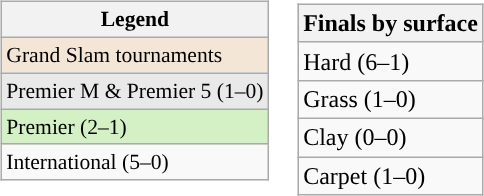<table>
<tr valign=top>
<td><br><table class="wikitable sortable" style=font-size:90%>
<tr>
<th>Legend</th>
</tr>
<tr>
<td bgcolor=f3e6d7>Grand Slam tournaments</td>
</tr>
<tr>
<td bgcolor=e9e9e9>Premier M & Premier 5 (1–0)</td>
</tr>
<tr>
<td bgcolor=d4f1c5>Premier (2–1)</td>
</tr>
<tr>
<td>International (5–0)</td>
</tr>
</table>
</td>
<td><br><table class="wikitable sortable style=font-size:90%">
<tr>
<th>Finals by surface</th>
</tr>
<tr>
<td>Hard (6–1)</td>
</tr>
<tr>
<td>Grass (1–0)</td>
</tr>
<tr>
<td>Clay (0–0)</td>
</tr>
<tr>
<td>Carpet (1–0)</td>
</tr>
</table>
</td>
</tr>
</table>
